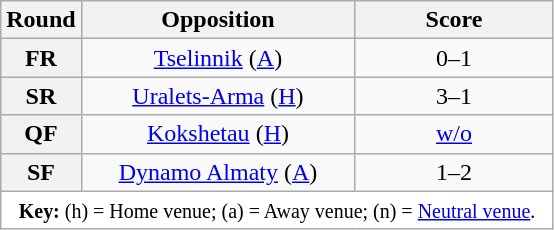<table class="wikitable plainrowheaders" style="text-align:center;margin:0">
<tr>
<th scope="col" style="width:35px">Round</th>
<th scope="col" style="width:175px">Opposition</th>
<th scope="col" style="width:125px">Score</th>
</tr>
<tr>
<th scope=row style="text-align:center">FR</th>
<td><a href='#'>Tselinnik</a> (<a href='#'>A</a>)</td>
<td>0–1</td>
</tr>
<tr>
<th scope=row style="text-align:center">SR</th>
<td><a href='#'>Uralets-Arma</a> (<a href='#'>H</a>)</td>
<td>3–1</td>
</tr>
<tr>
<th scope=row style="text-align:center">QF</th>
<td><a href='#'>Kokshetau</a> (<a href='#'>H</a>)</td>
<td><a href='#'>w/o</a></td>
</tr>
<tr>
<th scope=row style="text-align:center">SF</th>
<td><a href='#'>Dynamo Almaty</a> (<a href='#'>A</a>)</td>
<td>1–2</td>
</tr>
<tr>
<td colspan="3" style="background-color:white"><small><strong>Key:</strong> (h) = Home venue; (a) = Away venue; (n) = <a href='#'>Neutral venue</a>.</small></td>
</tr>
</table>
